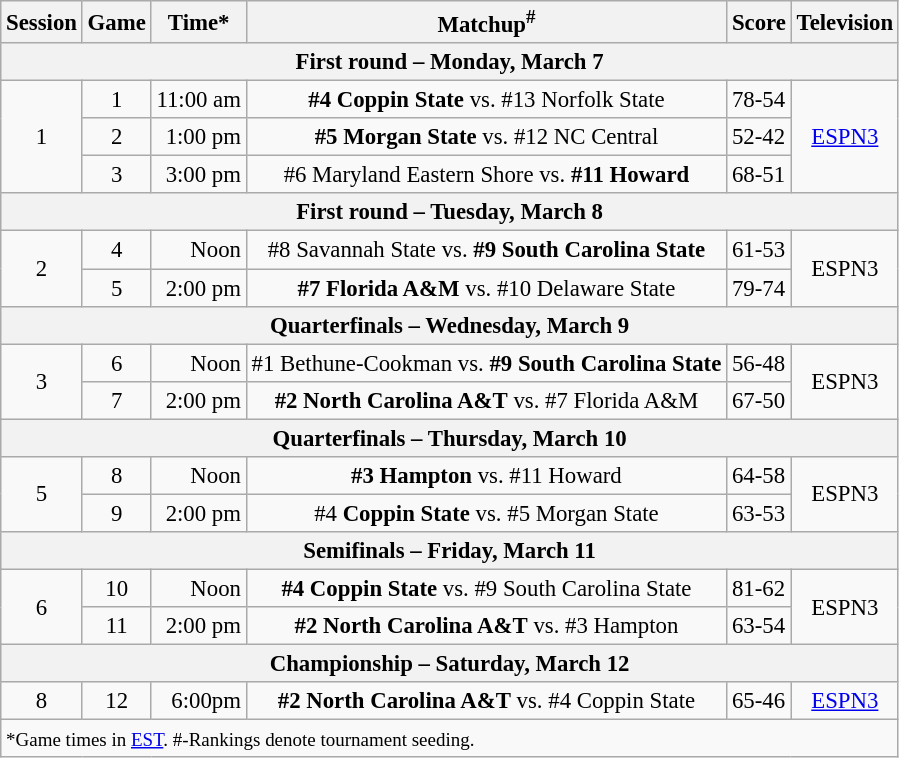<table class="wikitable" style="font-size: 95%">
<tr>
<th>Session</th>
<th>Game</th>
<th>Time*</th>
<th>Matchup<sup>#</sup></th>
<th>Score</th>
<th>Television</th>
</tr>
<tr>
<th colspan=6>First round – Monday, March 7</th>
</tr>
<tr>
<td rowspan=3 align=center>1</td>
<td align=center>1</td>
<td align=right>11:00 am</td>
<td align=center><strong>#4 Coppin State</strong> vs. #13 Norfolk State</td>
<td>78-54</td>
<td rowspan=3 align=center><a href='#'>ESPN3</a></td>
</tr>
<tr>
<td align=center>2</td>
<td align=right>1:00 pm</td>
<td align=center><strong>#5 Morgan State</strong> vs. #12 NC Central</td>
<td>52-42</td>
</tr>
<tr>
<td align=center>3</td>
<td align=right>3:00 pm</td>
<td align=center>#6 Maryland Eastern Shore vs. <strong>#11 Howard</strong></td>
<td>68-51</td>
</tr>
<tr>
<th colspan=6>First round – Tuesday, March 8</th>
</tr>
<tr>
<td rowspan=2 align=center>2</td>
<td align=center>4</td>
<td align=right>Noon</td>
<td align=center>#8 Savannah State vs. <strong>#9 South Carolina State</strong></td>
<td>61-53</td>
<td rowspan=2 align=center>ESPN3</td>
</tr>
<tr>
<td align=center>5</td>
<td align=right>2:00 pm</td>
<td align=center><strong>#7 Florida A&M</strong> vs. #10 Delaware State</td>
<td>79-74</td>
</tr>
<tr>
<th colspan=6>Quarterfinals – Wednesday, March 9</th>
</tr>
<tr>
<td rowspan=2 align=center>3</td>
<td align=center>6</td>
<td align=right>Noon</td>
<td align=center>#1 Bethune-Cookman vs. <strong>#9 South Carolina State</strong></td>
<td>56-48</td>
<td rowspan=2 align=center>ESPN3</td>
</tr>
<tr>
<td align=center>7</td>
<td align=right>2:00 pm</td>
<td align=center><strong>#2 North Carolina A&T</strong> vs. #7 Florida A&M</td>
<td>67-50</td>
</tr>
<tr>
<th colspan=6>Quarterfinals – Thursday, March 10</th>
</tr>
<tr>
<td rowspan=2 align=center>5</td>
<td align=center>8</td>
<td align=right>Noon</td>
<td align=center><strong>#3 Hampton</strong> vs. #11 Howard</td>
<td>64-58</td>
<td rowspan=2 align=center>ESPN3</td>
</tr>
<tr>
<td align=center>9</td>
<td align=right>2:00 pm</td>
<td align=center>#4 <strong>Coppin State</strong> vs. #5 Morgan State</td>
<td>63-53</td>
</tr>
<tr>
<th colspan=6>Semifinals – Friday, March 11</th>
</tr>
<tr>
<td rowspan=2 align=center>6</td>
<td align=center>10</td>
<td align=right>Noon</td>
<td align=center><strong>#4 Coppin State</strong> vs. #9 South Carolina State</td>
<td>81-62</td>
<td rowspan=2 align=center>ESPN3</td>
</tr>
<tr>
<td align=center>11</td>
<td align=right>2:00 pm</td>
<td align=center><strong>#2 North Carolina A&T</strong> vs. #3 Hampton</td>
<td>63-54</td>
</tr>
<tr>
<th colspan=6>Championship – Saturday, March 12</th>
</tr>
<tr>
<td rowspan=1 align=center>8</td>
<td align=center>12</td>
<td align=right>6:00pm</td>
<td align=center><strong>#2 North Carolina A&T</strong> vs. #4 Coppin State</td>
<td>65-46</td>
<td rowspan=1 align=center><a href='#'>ESPN3</a></td>
</tr>
<tr>
<td colspan=6><small>*Game times in <a href='#'>EST</a>. #-Rankings denote tournament seeding.</small></td>
</tr>
</table>
